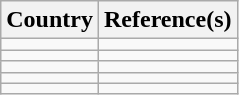<table class="wikitable">
<tr>
<th>Country</th>
<th>Reference(s)</th>
</tr>
<tr>
<td></td>
<td></td>
</tr>
<tr>
<td></td>
<td></td>
</tr>
<tr>
<td></td>
<td></td>
</tr>
<tr>
<td></td>
<td></td>
</tr>
<tr>
<td></td>
<td></td>
</tr>
</table>
